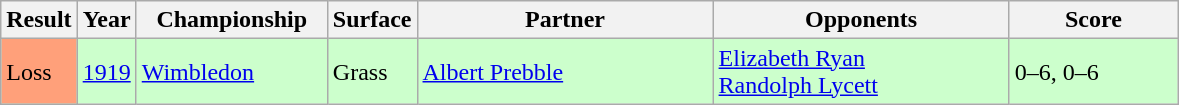<table class="sortable wikitable">
<tr>
<th>Result</th>
<th>Year</th>
<th style="width:120px">Championship</th>
<th style="width:50px">Surface</th>
<th style="width:190px">Partner</th>
<th style="width:190px">Opponents</th>
<th style="width:105px" class="unsortable">Score</th>
</tr>
<tr bgcolor= #cfc>
<td style="background:#ffa07a;">Loss</td>
<td><a href='#'>1919</a></td>
<td><a href='#'>Wimbledon</a></td>
<td>Grass</td>
<td> <a href='#'>Albert Prebble</a></td>
<td> <a href='#'>Elizabeth Ryan</a><br> <a href='#'>Randolph Lycett</a></td>
<td>0–6, 0–6</td>
</tr>
</table>
